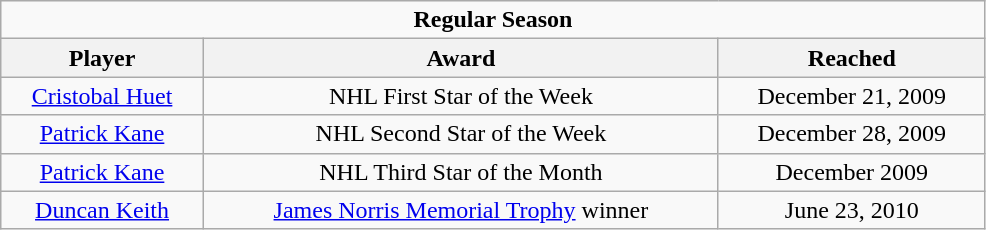<table class="wikitable"  style="width:52%; text-align:center;">
<tr>
<td colspan="10" style="text-align:center;"><strong>Regular Season</strong></td>
</tr>
<tr>
<th>Player</th>
<th>Award</th>
<th>Reached</th>
</tr>
<tr>
<td><a href='#'>Cristobal Huet</a></td>
<td>NHL First Star of the Week</td>
<td>December 21, 2009</td>
</tr>
<tr>
<td><a href='#'>Patrick Kane</a></td>
<td>NHL Second Star of the Week</td>
<td>December 28, 2009</td>
</tr>
<tr>
<td><a href='#'>Patrick Kane</a></td>
<td>NHL Third Star of the Month</td>
<td>December 2009</td>
</tr>
<tr>
<td><a href='#'>Duncan Keith</a></td>
<td><a href='#'>James Norris Memorial Trophy</a> winner</td>
<td>June 23, 2010</td>
</tr>
</table>
